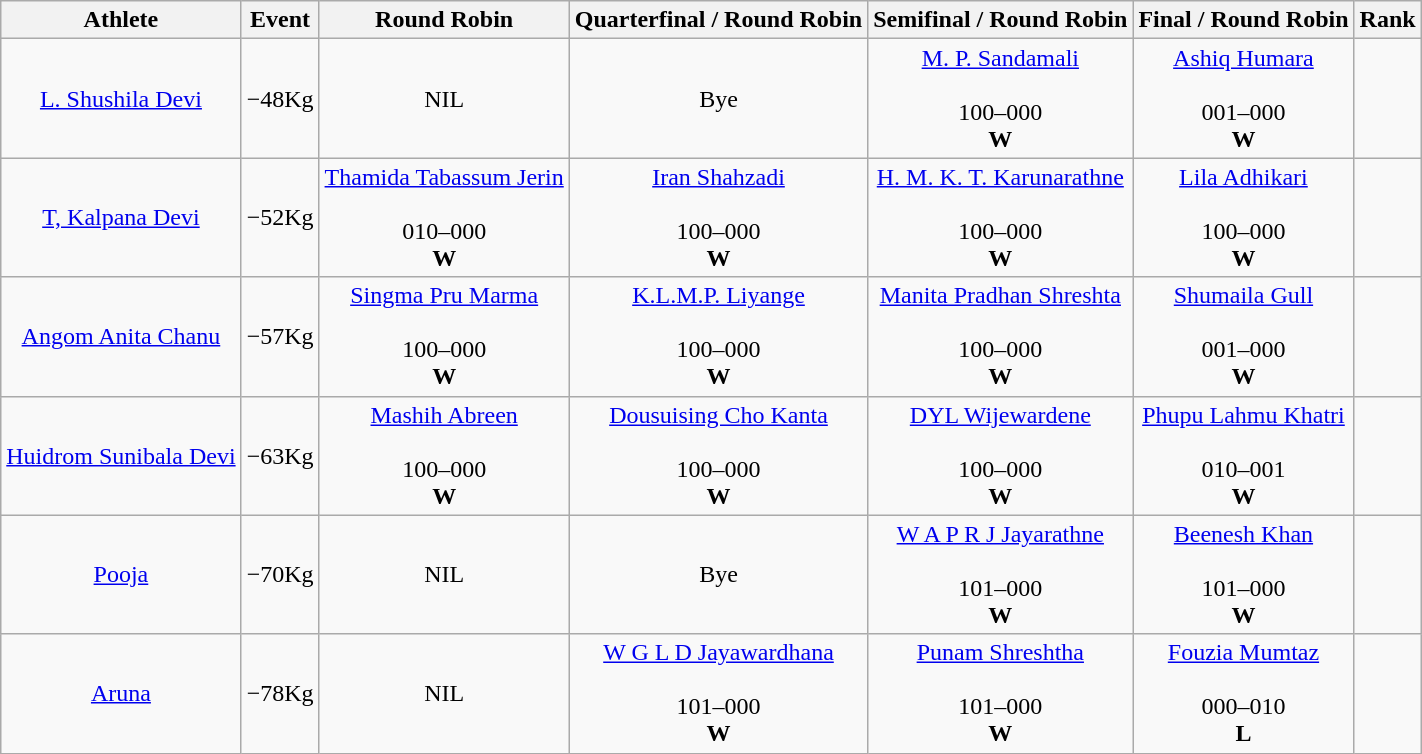<table class="wikitable" style="text-align:center">
<tr>
<th>Athlete</th>
<th>Event</th>
<th>Round Robin</th>
<th>Quarterfinal / Round Robin</th>
<th>Semifinal / Round Robin</th>
<th>Final / Round Robin</th>
<th>Rank</th>
</tr>
<tr>
<td><a href='#'>L. Shushila Devi</a></td>
<td>−48Kg</td>
<td>NIL</td>
<td>Bye</td>
<td><a href='#'>M. P. Sandamali</a><br><br>100–000<br><strong>W</strong></td>
<td><a href='#'>Ashiq Humara</a><br><br>001–000<br><strong>W</strong></td>
<td></td>
</tr>
<tr>
<td><a href='#'>T, Kalpana Devi</a></td>
<td>−52Kg</td>
<td><a href='#'>Thamida Tabassum Jerin</a><br><br>010–000<br><strong>W</strong></td>
<td><a href='#'>Iran Shahzadi</a><br><br>100–000<br><strong>W</strong></td>
<td><a href='#'>H. M. K. T. Karunarathne</a><br><br>100–000<br><strong>W</strong></td>
<td><a href='#'>Lila Adhikari</a><br><br>100–000<br><strong>W</strong></td>
<td></td>
</tr>
<tr>
<td><a href='#'>Angom Anita Chanu</a></td>
<td>−57Kg</td>
<td><a href='#'>Singma Pru Marma</a><br><br>100–000<br><strong>W</strong></td>
<td><a href='#'>K.L.M.P. Liyange</a><br><br>100–000<br><strong>W</strong></td>
<td><a href='#'>Manita Pradhan Shreshta</a><br><br>100–000<br><strong>W</strong></td>
<td><a href='#'>Shumaila Gull</a><br><br>001–000<br><strong>W</strong></td>
<td></td>
</tr>
<tr>
<td><a href='#'>Huidrom Sunibala Devi</a></td>
<td>−63Kg</td>
<td><a href='#'>Mashih Abreen</a><br><br>100–000<br><strong>W</strong></td>
<td><a href='#'>Dousuising Cho Kanta</a><br><br>100–000<br><strong>W</strong></td>
<td><a href='#'>DYL Wijewardene</a><br><br>100–000<br><strong>W</strong></td>
<td><a href='#'>Phupu Lahmu Khatri</a><br><br>010–001<br><strong>W</strong></td>
<td></td>
</tr>
<tr>
<td><a href='#'>Pooja</a></td>
<td>−70Kg</td>
<td>NIL</td>
<td>Bye</td>
<td><a href='#'>W A P R J Jayarathne</a><br><br>101–000<br><strong>W</strong></td>
<td><a href='#'>Beenesh Khan</a><br><br>101–000<br><strong>W</strong></td>
<td></td>
</tr>
<tr>
<td><a href='#'>Aruna</a></td>
<td>−78Kg</td>
<td>NIL</td>
<td><a href='#'>W G L D Jayawardhana</a><br><br>101–000<br><strong>W</strong></td>
<td><a href='#'>Punam Shreshtha</a><br><br>101–000<br><strong>W</strong></td>
<td><a href='#'>Fouzia Mumtaz</a><br><br>000–010<br><strong>L</strong></td>
<td></td>
</tr>
</table>
